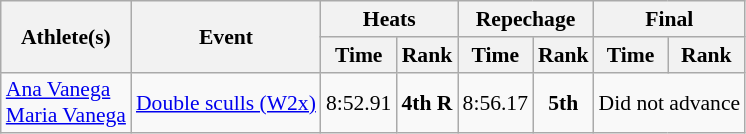<table class="wikitable" border="1" style="font-size:90%">
<tr>
<th rowspan=2>Athlete(s)</th>
<th rowspan=2>Event</th>
<th colspan=2>Heats</th>
<th colspan=2>Repechage</th>
<th colspan=2>Final</th>
</tr>
<tr>
<th>Time</th>
<th>Rank</th>
<th>Time</th>
<th>Rank</th>
<th>Time</th>
<th>Rank</th>
</tr>
<tr>
<td><a href='#'>Ana Vanega</a><br><a href='#'>Maria Vanega</a></td>
<td><a href='#'>Double sculls (W2x)</a></td>
<td align=center>8:52.91</td>
<td align=center><strong>4th R</strong></td>
<td align=center>8:56.17</td>
<td align=center><strong>5th</strong></td>
<td align="center" colspan="7">Did not advance</td>
</tr>
</table>
